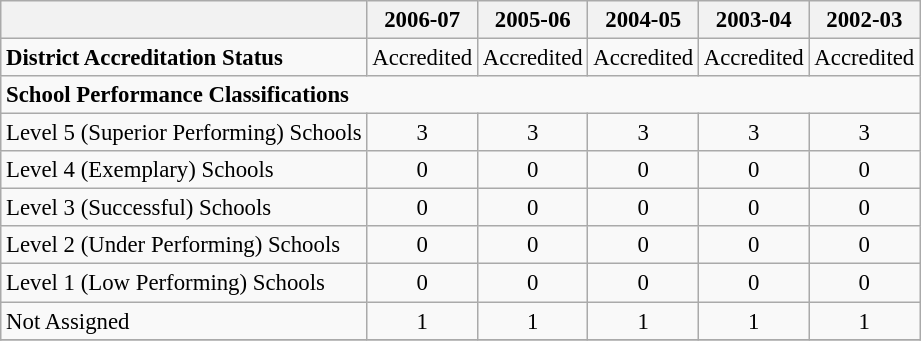<table class="wikitable" style="font-size: 95%;">
<tr>
<th></th>
<th>2006-07</th>
<th>2005-06</th>
<th>2004-05</th>
<th>2003-04</th>
<th>2002-03</th>
</tr>
<tr>
<td align="left"><strong>District Accreditation Status</strong></td>
<td align="center">Accredited</td>
<td align="center">Accredited</td>
<td align="center">Accredited</td>
<td align="center">Accredited</td>
<td align="center">Accredited</td>
</tr>
<tr>
<td align="left" colspan="6"><strong>School Performance Classifications</strong></td>
</tr>
<tr>
<td align="left">Level 5 (Superior Performing) Schools</td>
<td align="center">3</td>
<td align="center">3</td>
<td align="center">3</td>
<td align="center">3</td>
<td align="center">3</td>
</tr>
<tr>
<td align="left">Level 4 (Exemplary) Schools</td>
<td align="center">0</td>
<td align="center">0</td>
<td align="center">0</td>
<td align="center">0</td>
<td align="center">0</td>
</tr>
<tr>
<td align="left">Level 3 (Successful) Schools</td>
<td align="center">0</td>
<td align="center">0</td>
<td align="center">0</td>
<td align="center">0</td>
<td align="center">0</td>
</tr>
<tr>
<td align="left">Level 2 (Under Performing) Schools</td>
<td align="center">0</td>
<td align="center">0</td>
<td align="center">0</td>
<td align="center">0</td>
<td align="center">0</td>
</tr>
<tr>
<td align="left">Level 1 (Low Performing) Schools</td>
<td align="center">0</td>
<td align="center">0</td>
<td align="center">0</td>
<td align="center">0</td>
<td align="center">0</td>
</tr>
<tr>
<td align="left">Not Assigned</td>
<td align="center">1</td>
<td align="center">1</td>
<td align="center">1</td>
<td align="center">1</td>
<td align="center">1</td>
</tr>
<tr>
</tr>
</table>
